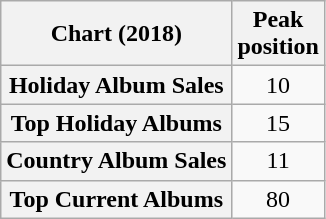<table class="wikitable sortable plainrowheaders" style="text-align:center">
<tr>
<th scope="col">Chart (2018)</th>
<th scope="col">Peak<br> position</th>
</tr>
<tr>
<th scope="row">Holiday Album Sales</th>
<td>10</td>
</tr>
<tr>
<th scope="row">Top Holiday Albums</th>
<td>15</td>
</tr>
<tr>
<th scope="row">Country Album Sales</th>
<td>11</td>
</tr>
<tr>
<th scope="row">Top Current Albums</th>
<td>80</td>
</tr>
</table>
